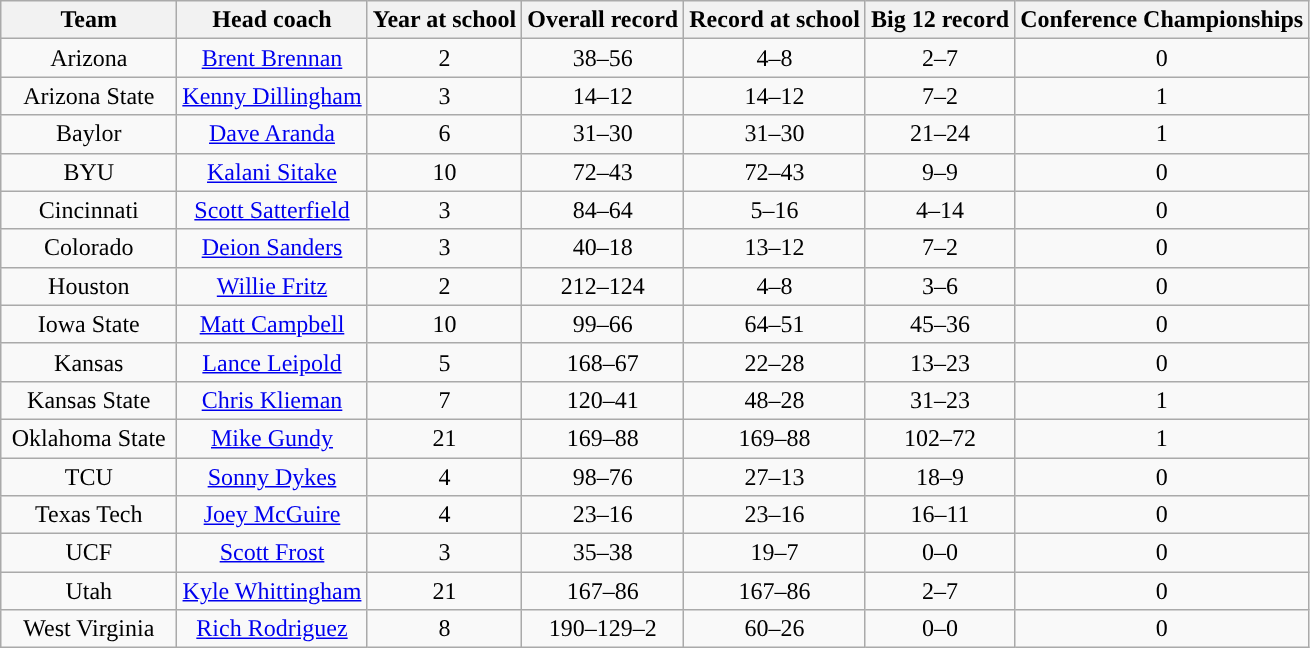<table class="wikitable sortable" style="text-align: center;">
<tr>
<th style="width:110px;">Team</th>
<th>Head coach</th>
<th>Year at school</th>
<th>Overall record</th>
<th>Record at school</th>
<th>Big 12 record</th>
<th>Conference Championships</th>
</tr>
<tr>
<td>Arizona</td>
<td><a href='#'>Brent Brennan</a></td>
<td>2</td>
<td>38–56</td>
<td>4–8</td>
<td>2–7</td>
<td>0</td>
</tr>
<tr>
<td>Arizona State</td>
<td><a href='#'>Kenny Dillingham</a></td>
<td>3</td>
<td>14–12</td>
<td>14–12</td>
<td>7–2</td>
<td>1</td>
</tr>
<tr>
<td>Baylor</td>
<td><a href='#'>Dave Aranda</a></td>
<td>6</td>
<td>31–30</td>
<td>31–30</td>
<td>21–24</td>
<td>1</td>
</tr>
<tr>
<td>BYU</td>
<td><a href='#'>Kalani Sitake</a></td>
<td>10</td>
<td>72–43</td>
<td>72–43</td>
<td>9–9</td>
<td>0</td>
</tr>
<tr>
<td>Cincinnati</td>
<td><a href='#'>Scott Satterfield</a></td>
<td>3</td>
<td>84–64</td>
<td>5–16</td>
<td>4–14</td>
<td>0</td>
</tr>
<tr>
<td>Colorado</td>
<td><a href='#'>Deion Sanders</a></td>
<td>3</td>
<td>40–18</td>
<td>13–12</td>
<td>7–2</td>
<td>0</td>
</tr>
<tr>
<td>Houston</td>
<td><a href='#'>Willie Fritz</a></td>
<td>2</td>
<td>212–124</td>
<td>4–8</td>
<td>3–6</td>
<td>0</td>
</tr>
<tr>
<td>Iowa State</td>
<td><a href='#'>Matt Campbell</a></td>
<td>10</td>
<td>99–66</td>
<td>64–51</td>
<td>45–36</td>
<td>0</td>
</tr>
<tr>
<td>Kansas</td>
<td><a href='#'>Lance Leipold</a></td>
<td>5</td>
<td>168–67</td>
<td>22–28</td>
<td>13–23</td>
<td>0</td>
</tr>
<tr>
<td>Kansas State</td>
<td><a href='#'>Chris Klieman</a></td>
<td>7</td>
<td>120–41</td>
<td>48–28</td>
<td>31–23</td>
<td>1</td>
</tr>
<tr>
<td>Oklahoma State</td>
<td><a href='#'>Mike Gundy</a></td>
<td>21</td>
<td>169–88</td>
<td>169–88</td>
<td>102–72</td>
<td>1</td>
</tr>
<tr>
<td>TCU</td>
<td><a href='#'>Sonny Dykes</a></td>
<td>4</td>
<td>98–76</td>
<td>27–13</td>
<td>18–9</td>
<td>0</td>
</tr>
<tr>
<td>Texas Tech</td>
<td><a href='#'>Joey McGuire</a></td>
<td>4</td>
<td>23–16</td>
<td>23–16</td>
<td>16–11</td>
<td>0</td>
</tr>
<tr>
<td>UCF</td>
<td><a href='#'>Scott Frost</a></td>
<td>3</td>
<td>35–38</td>
<td>19–7</td>
<td>0–0</td>
<td>0</td>
</tr>
<tr>
<td>Utah</td>
<td><a href='#'>Kyle Whittingham</a></td>
<td>21</td>
<td>167–86</td>
<td>167–86</td>
<td>2–7</td>
<td>0</td>
</tr>
<tr>
<td>West Virginia</td>
<td><a href='#'>Rich Rodriguez</a></td>
<td>8</td>
<td>190–129–2</td>
<td>60–26</td>
<td>0–0</td>
<td>0</td>
</tr>
</table>
